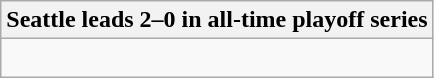<table class="wikitable collapsible collapsed">
<tr>
<th>Seattle leads 2–0 in all-time playoff series</th>
</tr>
<tr>
<td><br>
</td>
</tr>
</table>
